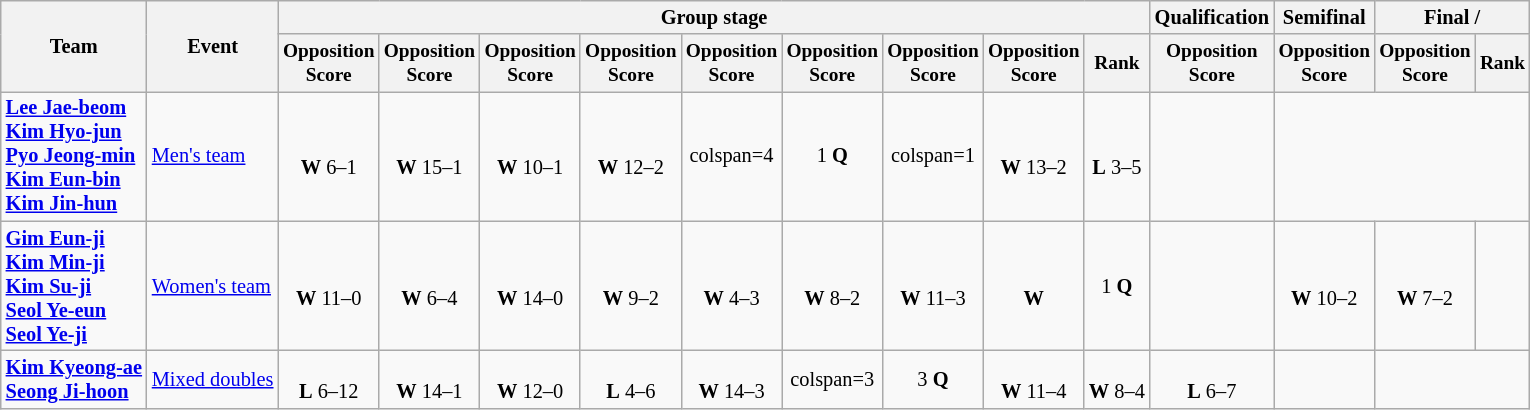<table class=wikitable style=font-size:85%;text-align:center>
<tr>
<th rowspan=2>Team</th>
<th rowspan=2>Event</th>
<th colspan=9>Group stage</th>
<th>Qualification</th>
<th>Semifinal</th>
<th colspan=2>Final / </th>
</tr>
<tr style=font-size:95%>
<th>Opposition<br>Score</th>
<th>Opposition<br>Score</th>
<th>Opposition<br>Score</th>
<th>Opposition<br>Score</th>
<th>Opposition<br>Score</th>
<th>Opposition<br>Score</th>
<th>Opposition<br>Score</th>
<th>Opposition<br>Score</th>
<th>Rank</th>
<th>Opposition<br>Score</th>
<th>Opposition<br>Score</th>
<th>Opposition<br>Score</th>
<th>Rank</th>
</tr>
<tr>
<td align=left><strong><a href='#'>Lee Jae-beom</a><br><a href='#'>Kim Hyo-jun</a><br><a href='#'>Pyo Jeong-min</a><br><a href='#'>Kim Eun-bin</a><br><a href='#'>Kim Jin-hun</a></strong></td>
<td align=left><a href='#'>Men's team</a></td>
<td><br><strong>W</strong> 6–1</td>
<td><br><strong>W</strong> 15–1</td>
<td><br><strong>W</strong> 10–1</td>
<td><br><strong>W</strong> 12–2</td>
<td>colspan=4 </td>
<td>1 <strong>Q</strong></td>
<td>colspan=1 </td>
<td><br><strong>W</strong> 13–2</td>
<td><br><strong>L</strong> 3–5</td>
<td></td>
</tr>
<tr>
<td align=left><strong><a href='#'>Gim Eun-ji</a><br><a href='#'>Kim Min-ji</a><br><a href='#'>Kim Su-ji</a><br><a href='#'>Seol Ye-eun</a><br><a href='#'>Seol Ye-ji</a></strong></td>
<td align=left><a href='#'>Women's team</a></td>
<td><br><strong>W</strong> 11–0</td>
<td><br><strong>W</strong> 6–4</td>
<td><br><strong>W</strong> 14–0</td>
<td><br><strong>W</strong> 9–2</td>
<td><br><strong>W</strong> 4–3</td>
<td><br><strong>W</strong> 8–2</td>
<td><br><strong>W</strong> 11–3</td>
<td><br><strong>W</strong></td>
<td>1 <strong>Q</strong></td>
<td></td>
<td><br><strong>W</strong> 10–2</td>
<td><br><strong>W</strong> 7–2</td>
<td></td>
</tr>
<tr>
<td align=left><strong><a href='#'>Kim Kyeong-ae</a><br><a href='#'>Seong Ji-hoon</a></strong></td>
<td align=left><a href='#'>Mixed doubles</a></td>
<td><br><strong>L</strong> 6–12</td>
<td><br><strong>W</strong> 14–1</td>
<td><br><strong>W</strong> 12–0</td>
<td><br><strong>L</strong> 4–6</td>
<td><br><strong>W</strong> 14–3</td>
<td>colspan=3 </td>
<td>3 <strong>Q</strong></td>
<td><br><strong>W</strong> 11–4</td>
<td><br><strong>W</strong> 8–4</td>
<td><br><strong>L</strong> 6–7</td>
<td></td>
</tr>
</table>
